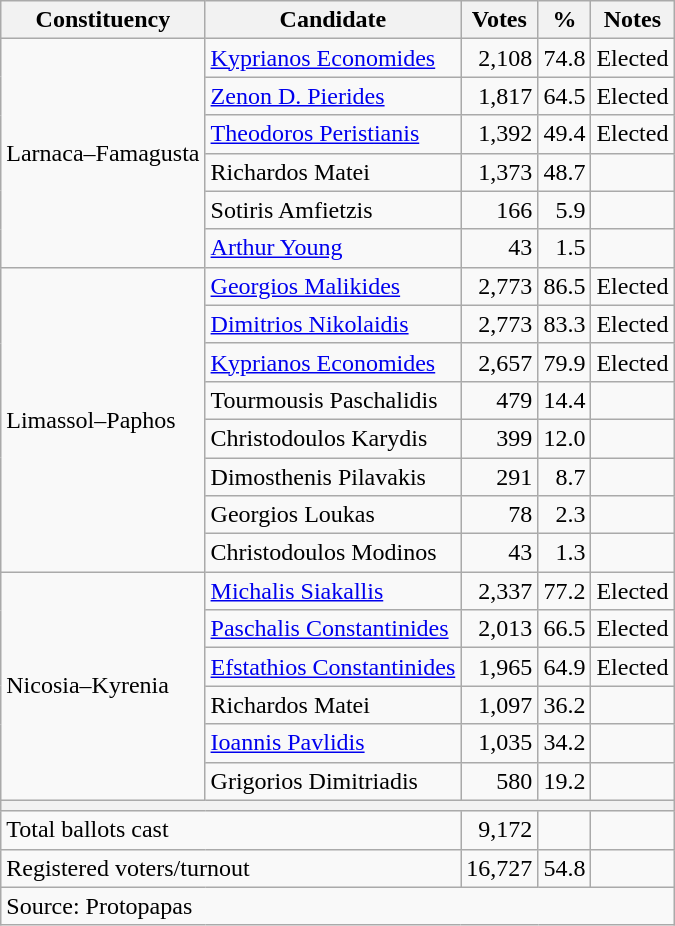<table class=wikitable style=text-align:right>
<tr>
<th>Constituency</th>
<th>Candidate</th>
<th>Votes</th>
<th>%</th>
<th>Notes</th>
</tr>
<tr>
<td rowspan=6 align=left>Larnaca–Famagusta</td>
<td align=left><a href='#'>Kyprianos Economides</a></td>
<td>2,108</td>
<td>74.8</td>
<td>Elected</td>
</tr>
<tr>
<td align=left><a href='#'>Zenon D. Pierides</a></td>
<td>1,817</td>
<td>64.5</td>
<td>Elected</td>
</tr>
<tr>
<td align=left><a href='#'>Theodoros Peristianis</a></td>
<td>1,392</td>
<td>49.4</td>
<td>Elected</td>
</tr>
<tr>
<td align=left>Richardos Matei</td>
<td>1,373</td>
<td>48.7</td>
<td></td>
</tr>
<tr>
<td align=left>Sotiris Amfietzis</td>
<td>166</td>
<td>5.9</td>
<td></td>
</tr>
<tr>
<td align=left><a href='#'>Arthur Young</a></td>
<td>43</td>
<td>1.5</td>
<td></td>
</tr>
<tr>
<td align=left rowspan=8>Limassol–Paphos</td>
<td align=left><a href='#'>Georgios Malikides</a></td>
<td>2,773</td>
<td>86.5</td>
<td>Elected</td>
</tr>
<tr>
<td align=left><a href='#'>Dimitrios Nikolaidis</a></td>
<td>2,773</td>
<td>83.3</td>
<td>Elected</td>
</tr>
<tr>
<td align=left><a href='#'>Kyprianos Economides</a></td>
<td>2,657</td>
<td>79.9</td>
<td>Elected</td>
</tr>
<tr>
<td align=left>Tourmousis Paschalidis</td>
<td>479</td>
<td>14.4</td>
<td></td>
</tr>
<tr>
<td align=left>Christodoulos Karydis</td>
<td>399</td>
<td>12.0</td>
<td></td>
</tr>
<tr>
<td align=left>Dimosthenis Pilavakis</td>
<td>291</td>
<td>8.7</td>
<td></td>
</tr>
<tr>
<td align=left>Georgios Loukas</td>
<td>78</td>
<td>2.3</td>
<td></td>
</tr>
<tr>
<td align=left>Christodoulos Modinos</td>
<td>43</td>
<td>1.3</td>
<td></td>
</tr>
<tr>
<td align=left rowspan=6>Nicosia–Kyrenia</td>
<td align=left><a href='#'>Michalis Siakallis</a></td>
<td>2,337</td>
<td>77.2</td>
<td>Elected</td>
</tr>
<tr>
<td align=left><a href='#'>Paschalis Constantinides</a></td>
<td>2,013</td>
<td>66.5</td>
<td>Elected</td>
</tr>
<tr>
<td align=left><a href='#'>Efstathios Constantinides</a></td>
<td>1,965</td>
<td>64.9</td>
<td>Elected</td>
</tr>
<tr>
<td align=left>Richardos Matei</td>
<td>1,097</td>
<td>36.2</td>
<td></td>
</tr>
<tr>
<td align=left><a href='#'>Ioannis Pavlidis</a></td>
<td>1,035</td>
<td>34.2</td>
<td></td>
</tr>
<tr>
<td align=left>Grigorios Dimitriadis</td>
<td>580</td>
<td>19.2</td>
<td></td>
</tr>
<tr>
<th colspan=5></th>
</tr>
<tr>
<td align=left colspan=2>Total ballots cast</td>
<td>9,172</td>
<td></td>
<td></td>
</tr>
<tr>
<td align=left colspan=2>Registered voters/turnout</td>
<td>16,727</td>
<td>54.8</td>
<td></td>
</tr>
<tr>
<td align=left colspan=5>Source: Protopapas</td>
</tr>
</table>
